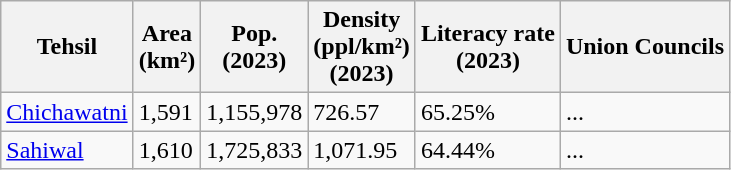<table class="wikitable sortable static-row-numbers static-row-header-hash">
<tr>
<th>Tehsil</th>
<th>Area<br>(km²)</th>
<th>Pop.<br>(2023)</th>
<th>Density<br>(ppl/km²)<br>(2023)</th>
<th>Literacy rate<br>(2023)</th>
<th>Union Councils</th>
</tr>
<tr>
<td><a href='#'>Chichawatni</a></td>
<td>1,591</td>
<td>1,155,978</td>
<td>726.57</td>
<td>65.25%</td>
<td>...</td>
</tr>
<tr>
<td><a href='#'>Sahiwal</a></td>
<td>1,610</td>
<td>1,725,833</td>
<td>1,071.95</td>
<td>64.44%</td>
<td>...</td>
</tr>
</table>
